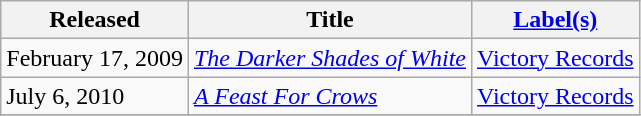<table class="wikitable">
<tr>
<th>Released</th>
<th>Title</th>
<th><a href='#'>Label(s)</a></th>
</tr>
<tr>
<td>February 17, 2009</td>
<td><em><a href='#'>The Darker Shades of White</a></em></td>
<td><a href='#'>Victory Records</a></td>
</tr>
<tr>
<td>July 6, 2010</td>
<td><em><a href='#'>A Feast For Crows</a></em></td>
<td><a href='#'>Victory Records</a></td>
</tr>
<tr>
</tr>
</table>
